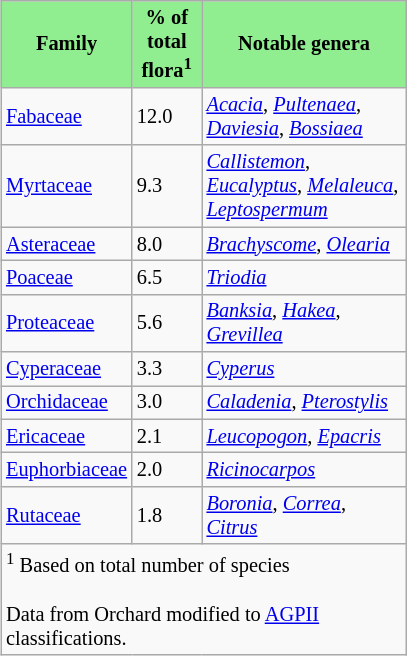<table class="wikitable" style="margin:0 0 0.5em 1em;font-size:85%; float: right;">
<tr>
<th width="70" style="background-color:LightGreen;">Family</th>
<th width="40" style="background-color:LightGreen;">% of total flora<sup>1</sup></th>
<th width="130" style="background-color:LightGreen;">Notable genera</th>
</tr>
<tr>
<td><a href='#'>Fabaceae</a></td>
<td>12.0</td>
<td><em><a href='#'>Acacia</a></em>, <em><a href='#'>Pultenaea</a></em>, <em><a href='#'>Daviesia</a></em>, <em><a href='#'>Bossiaea</a></em></td>
</tr>
<tr>
<td><a href='#'>Myrtaceae</a></td>
<td>9.3</td>
<td><em><a href='#'>Callistemon</a></em>, <em><a href='#'>Eucalyptus</a></em>, <em><a href='#'>Melaleuca</a></em>, <em><a href='#'>Leptospermum</a></em></td>
</tr>
<tr>
<td><a href='#'>Asteraceae</a></td>
<td>8.0</td>
<td><em><a href='#'>Brachyscome</a></em>, <em><a href='#'>Olearia</a></em></td>
</tr>
<tr>
<td><a href='#'>Poaceae</a></td>
<td>6.5</td>
<td><em><a href='#'>Triodia</a></em></td>
</tr>
<tr>
<td><a href='#'>Proteaceae</a></td>
<td>5.6</td>
<td><em><a href='#'>Banksia</a></em>, <em><a href='#'>Hakea</a></em>,  <em><a href='#'>Grevillea</a></em></td>
</tr>
<tr>
<td><a href='#'>Cyperaceae</a></td>
<td>3.3</td>
<td><em><a href='#'>Cyperus</a></em></td>
</tr>
<tr>
<td><a href='#'>Orchidaceae</a></td>
<td>3.0</td>
<td><em><a href='#'>Caladenia</a></em>, <em><a href='#'>Pterostylis</a></em></td>
</tr>
<tr>
<td><a href='#'>Ericaceae</a></td>
<td>2.1</td>
<td><em><a href='#'>Leucopogon</a></em>, <em><a href='#'>Epacris</a></em></td>
</tr>
<tr>
<td><a href='#'>Euphorbiaceae</a></td>
<td>2.0</td>
<td><em><a href='#'>Ricinocarpos</a></em></td>
</tr>
<tr>
<td><a href='#'>Rutaceae</a></td>
<td>1.8</td>
<td><em><a href='#'>Boronia</a></em>, <em><a href='#'>Correa</a></em>, <em><a href='#'>Citrus</a></em></td>
</tr>
<tr>
<td colspan="3"><sup>1</sup> Based on total number of species<br><br>Data from Orchard modified to <a href='#'>AGPII</a> classifications. </td>
</tr>
</table>
